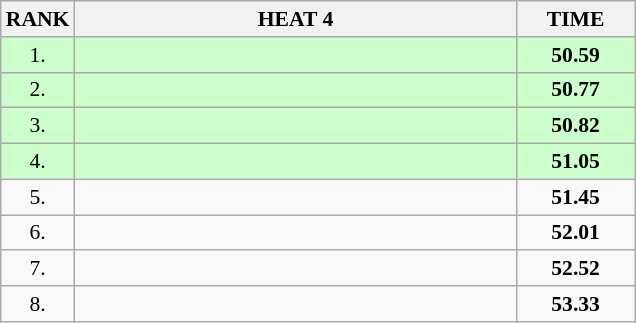<table class="wikitable" style="border-collapse: collapse; font-size: 90%;">
<tr>
<th>RANK</th>
<th style="width: 20em">HEAT 4</th>
<th style="width: 5em">TIME</th>
</tr>
<tr style="background:#ccffcc;">
<td align="center">1.</td>
<td></td>
<td align="center"><strong>50.59</strong></td>
</tr>
<tr style="background:#ccffcc;">
<td align="center">2.</td>
<td></td>
<td align="center"><strong>50.77</strong></td>
</tr>
<tr style="background:#ccffcc;">
<td align="center">3.</td>
<td></td>
<td align="center"><strong>50.82</strong></td>
</tr>
<tr style="background:#ccffcc;">
<td align="center">4.</td>
<td></td>
<td align="center"><strong>51.05</strong></td>
</tr>
<tr>
<td align="center">5.</td>
<td></td>
<td align="center"><strong>51.45</strong></td>
</tr>
<tr>
<td align="center">6.</td>
<td></td>
<td align="center"><strong>52.01</strong></td>
</tr>
<tr>
<td align="center">7.</td>
<td></td>
<td align="center"><strong>52.52</strong></td>
</tr>
<tr>
<td align="center">8.</td>
<td></td>
<td align="center"><strong>53.33</strong></td>
</tr>
</table>
